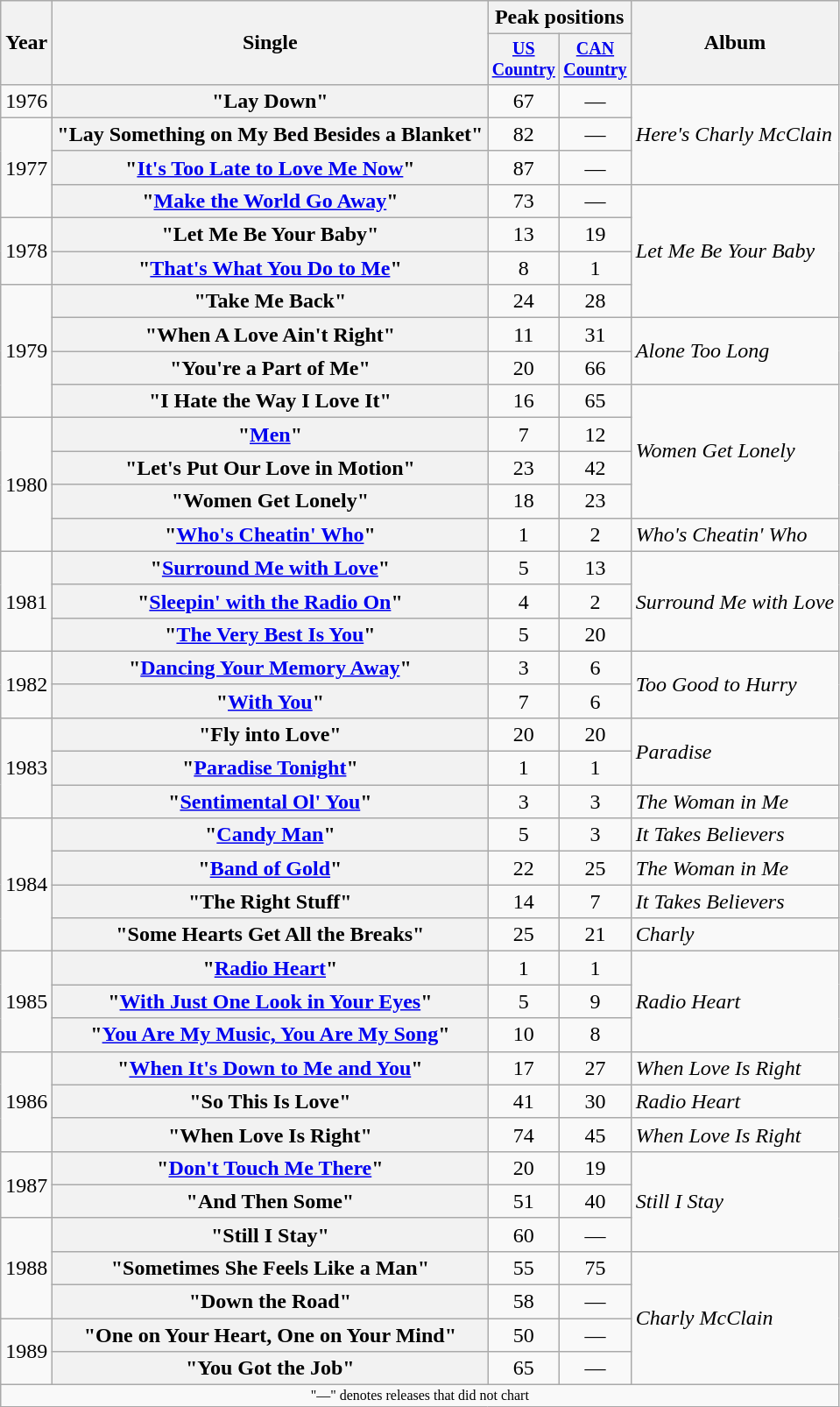<table class="wikitable plainrowheaders" style="text-align:center;">
<tr>
<th rowspan="2">Year</th>
<th rowspan="2">Single</th>
<th colspan="2">Peak positions</th>
<th rowspan="2">Album</th>
</tr>
<tr style="font-size:smaller;">
<th style="width:45px;"><a href='#'>US Country</a><br></th>
<th style="width:45px;"><a href='#'>CAN Country</a><br></th>
</tr>
<tr>
<td>1976</td>
<th scope="row">"Lay Down"</th>
<td>67</td>
<td>—</td>
<td align="left" rowspan="3"><em>Here's Charly McClain</em></td>
</tr>
<tr>
<td rowspan="3">1977</td>
<th scope="row">"Lay Something on My Bed Besides a Blanket"</th>
<td>82</td>
<td>—</td>
</tr>
<tr>
<th scope="row">"<a href='#'>It's Too Late to Love Me Now</a>"</th>
<td>87</td>
<td>—</td>
</tr>
<tr>
<th scope="row">"<a href='#'>Make the World Go Away</a>"</th>
<td>73</td>
<td>—</td>
<td align="left" rowspan="4"><em>Let Me Be Your Baby</em></td>
</tr>
<tr>
<td rowspan="2">1978</td>
<th scope="row">"Let Me Be Your Baby"</th>
<td>13</td>
<td>19</td>
</tr>
<tr>
<th scope="row">"<a href='#'>That's What You Do to Me</a>"</th>
<td>8</td>
<td>1</td>
</tr>
<tr>
<td rowspan="4">1979</td>
<th scope="row">"Take Me Back"</th>
<td>24</td>
<td>28</td>
</tr>
<tr>
<th scope="row">"When A Love Ain't Right"</th>
<td>11</td>
<td>31</td>
<td align="left" rowspan="2"><em>Alone Too Long</em></td>
</tr>
<tr>
<th scope="row">"You're a Part of Me"</th>
<td>20</td>
<td>66</td>
</tr>
<tr>
<th scope="row">"I Hate the Way I Love It"<br></th>
<td>16</td>
<td>65</td>
<td align="left" rowspan="4"><em>Women Get Lonely</em></td>
</tr>
<tr>
<td rowspan="4">1980</td>
<th scope="row">"<a href='#'>Men</a>"</th>
<td>7</td>
<td>12</td>
</tr>
<tr>
<th scope="row">"Let's Put Our Love in Motion"</th>
<td>23</td>
<td>42</td>
</tr>
<tr>
<th scope="row">"Women Get Lonely"</th>
<td>18</td>
<td>23</td>
</tr>
<tr>
<th scope="row">"<a href='#'>Who's Cheatin' Who</a>"</th>
<td>1</td>
<td>2</td>
<td align="left"><em>Who's Cheatin' Who</em></td>
</tr>
<tr>
<td rowspan="3">1981</td>
<th scope="row">"<a href='#'>Surround Me with Love</a>"</th>
<td>5</td>
<td>13</td>
<td align="left" rowspan="3"><em>Surround Me with Love</em></td>
</tr>
<tr>
<th scope="row">"<a href='#'>Sleepin' with the Radio On</a>"</th>
<td>4</td>
<td>2</td>
</tr>
<tr>
<th scope="row">"<a href='#'>The Very Best Is You</a>"</th>
<td>5</td>
<td>20</td>
</tr>
<tr>
<td rowspan="2">1982</td>
<th scope="row">"<a href='#'>Dancing Your Memory Away</a>"</th>
<td>3</td>
<td>6</td>
<td align="left" rowspan="2"><em>Too Good to Hurry</em></td>
</tr>
<tr>
<th scope="row">"<a href='#'>With You</a>"</th>
<td>7</td>
<td>6</td>
</tr>
<tr>
<td rowspan="3">1983</td>
<th scope="row">"Fly into Love"</th>
<td>20</td>
<td>20</td>
<td align="left" rowspan="2"><em>Paradise</em></td>
</tr>
<tr>
<th scope="row">"<a href='#'>Paradise Tonight</a>"<br></th>
<td>1</td>
<td>1</td>
</tr>
<tr>
<th scope="row">"<a href='#'>Sentimental Ol' You</a>"</th>
<td>3</td>
<td>3</td>
<td align="left"><em>The Woman in Me</em></td>
</tr>
<tr>
<td rowspan="4">1984</td>
<th scope="row">"<a href='#'>Candy Man</a>"<br></th>
<td>5</td>
<td>3</td>
<td align="left"><em>It Takes Believers</em></td>
</tr>
<tr>
<th scope="row">"<a href='#'>Band of Gold</a>"</th>
<td>22</td>
<td>25</td>
<td align="left"><em>The Woman in Me</em></td>
</tr>
<tr>
<th scope="row">"The Right Stuff"<br></th>
<td>14</td>
<td>7</td>
<td align="left"><em>It Takes Believers</em></td>
</tr>
<tr>
<th scope="row">"Some Hearts Get All the Breaks"</th>
<td>25</td>
<td>21</td>
<td align="left"><em>Charly</em></td>
</tr>
<tr>
<td rowspan="3">1985</td>
<th scope="row">"<a href='#'>Radio Heart</a>"</th>
<td>1</td>
<td>1</td>
<td align="left" rowspan="3"><em>Radio Heart</em></td>
</tr>
<tr>
<th scope="row">"<a href='#'>With Just One Look in Your Eyes</a>"<br></th>
<td>5</td>
<td>9</td>
</tr>
<tr>
<th scope="row">"<a href='#'>You Are My Music, You Are My Song</a>"<br></th>
<td>10</td>
<td>8</td>
</tr>
<tr>
<td rowspan="3">1986</td>
<th scope="row">"<a href='#'>When It's Down to Me and You</a>"<br></th>
<td>17</td>
<td>27</td>
<td align="left"><em>When Love Is Right</em></td>
</tr>
<tr>
<th scope="row">"So This Is Love"</th>
<td>41</td>
<td>30</td>
<td align="left"><em>Radio Heart</em></td>
</tr>
<tr>
<th scope="row">"When Love Is Right"<br></th>
<td>74</td>
<td>45</td>
<td align="left"><em>When Love Is Right</em></td>
</tr>
<tr>
<td rowspan="2">1987</td>
<th scope="row">"<a href='#'>Don't Touch Me There</a>"</th>
<td>20</td>
<td>19</td>
<td align="left" rowspan="3"><em>Still I Stay</em></td>
</tr>
<tr>
<th scope="row">"And Then Some"</th>
<td>51</td>
<td>40</td>
</tr>
<tr>
<td rowspan="3">1988</td>
<th scope="row">"Still I Stay"</th>
<td>60</td>
<td>—</td>
</tr>
<tr>
<th scope="row">"Sometimes She Feels Like a Man"</th>
<td>55</td>
<td>75</td>
<td align="left" rowspan="4"><em>Charly McClain</em></td>
</tr>
<tr>
<th scope="row">"Down the Road"</th>
<td>58</td>
<td>—</td>
</tr>
<tr>
<td rowspan="2">1989</td>
<th scope="row">"One on Your Heart, One on Your Mind"</th>
<td>50</td>
<td>—</td>
</tr>
<tr>
<th scope="row">"You Got the Job"</th>
<td>65</td>
<td>—</td>
</tr>
<tr>
<td colspan="5" style="font-size:8pt">"—" denotes releases that did not chart</td>
</tr>
</table>
